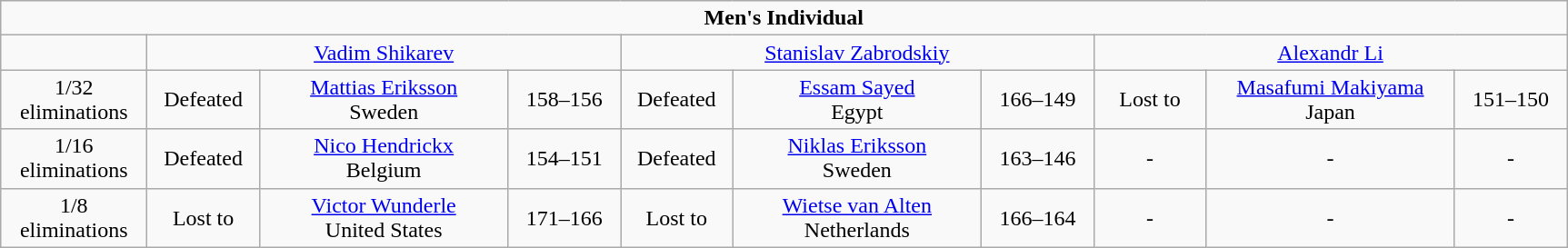<table class="wikitable">
<tr>
<td align=center colspan=10><strong>Men's Individual</strong></td>
</tr>
<tr>
<td></td>
<td align=center colspan=3><a href='#'>Vadim Shikarev</a></td>
<td align=center colspan=3><a href='#'>Stanislav Zabrodskiy</a></td>
<td align=center colspan=3><a href='#'>Alexandr Li</a></td>
</tr>
<tr>
<td width="100px" align=center>1/32 eliminations</td>
<td width="75px" align= center>Defeated</td>
<td width="175px" align=center><a href='#'>Mattias Eriksson</a> <br>Sweden</td>
<td width="75px" align=center>158–156</td>
<td width="75px" align= center>Defeated</td>
<td width="175px" align=center><a href='#'>Essam Sayed</a> <br>Egypt</td>
<td width="75px" align=center>166–149</td>
<td width="75px" align= center>Lost to</td>
<td width="175px" align=center><a href='#'>Masafumi Makiyama</a> <br>Japan</td>
<td width="75px" align=center>151–150</td>
</tr>
<tr>
<td width="100px" align=center>1/16 eliminations</td>
<td width="75px" align= center>Defeated</td>
<td width="175px" align=center><a href='#'>Nico Hendrickx</a> <br>Belgium</td>
<td width="75px" align=center>154–151</td>
<td width="75px" align= center>Defeated</td>
<td width="175px" align=center><a href='#'>Niklas Eriksson</a> <br>Sweden</td>
<td width="75px" align=center>163–146</td>
<td width="75px" align= center>-</td>
<td width="175px" align=center>-</td>
<td width="75px" align=center>-</td>
</tr>
<tr>
<td width="100px" align=center>1/8 eliminations</td>
<td width="75px" align= center>Lost to</td>
<td width="175px" align=center><a href='#'>Victor Wunderle</a> <br>United States</td>
<td width="75px" align=center>171–166</td>
<td width="75px" align= center>Lost to</td>
<td width="175px" align=center><a href='#'>Wietse van Alten</a> <br>Netherlands</td>
<td width="75px" align=center>166–164</td>
<td width="75px" align= center>-</td>
<td width="175px" align=center>-</td>
<td width="75px" align=center>-</td>
</tr>
</table>
